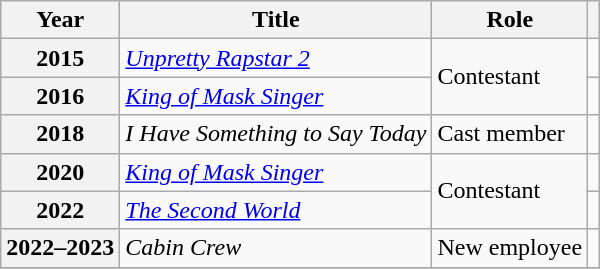<table class="wikitable plainrowheaders">
<tr>
<th scope="col">Year</th>
<th scope="col">Title</th>
<th scope="col">Role</th>
<th scope="col" class="unsortable"></th>
</tr>
<tr>
<th scope="row">2015</th>
<td><em><a href='#'>Unpretty Rapstar 2</a></em></td>
<td rowspan="2">Contestant</td>
<td style="text-align:center"></td>
</tr>
<tr>
<th scope="row">2016</th>
<td><em><a href='#'>King of Mask Singer</a></em></td>
<td style="text-align:center"></td>
</tr>
<tr>
<th scope="row">2018</th>
<td><em>I Have Something to Say Today</em></td>
<td>Cast member</td>
<td style="text-align:center"></td>
</tr>
<tr>
<th scope="row">2020</th>
<td><em><a href='#'>King of Mask Singer</a></em></td>
<td rowspan=2>Contestant</td>
<td style="text-align:center"></td>
</tr>
<tr>
<th scope="row">2022</th>
<td><em><a href='#'>The Second World</a></em></td>
<td style="text-align:center"></td>
</tr>
<tr>
<th scope="row">2022–2023</th>
<td><em>Cabin Crew</em></td>
<td>New employee</td>
<td style="text-align:center"></td>
</tr>
<tr>
</tr>
</table>
